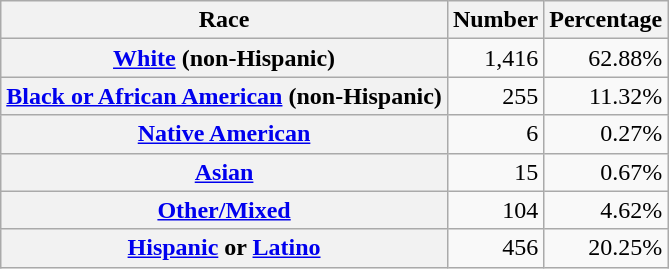<table class="wikitable" style="text-align:right">
<tr>
<th scope="col">Race</th>
<th scope="col">Number</th>
<th scope="col">Percentage</th>
</tr>
<tr>
<th scope="row"><a href='#'>White</a> (non-Hispanic)</th>
<td>1,416</td>
<td>62.88%</td>
</tr>
<tr>
<th scope="row"><a href='#'>Black or African American</a> (non-Hispanic)</th>
<td>255</td>
<td>11.32%</td>
</tr>
<tr>
<th scope="row"><a href='#'>Native American</a></th>
<td>6</td>
<td>0.27%</td>
</tr>
<tr>
<th scope="row"><a href='#'>Asian</a></th>
<td>15</td>
<td>0.67%</td>
</tr>
<tr>
<th scope="row"><a href='#'>Other/Mixed</a></th>
<td>104</td>
<td>4.62%</td>
</tr>
<tr>
<th scope="row"><a href='#'>Hispanic</a> or <a href='#'>Latino</a></th>
<td>456</td>
<td>20.25%</td>
</tr>
</table>
